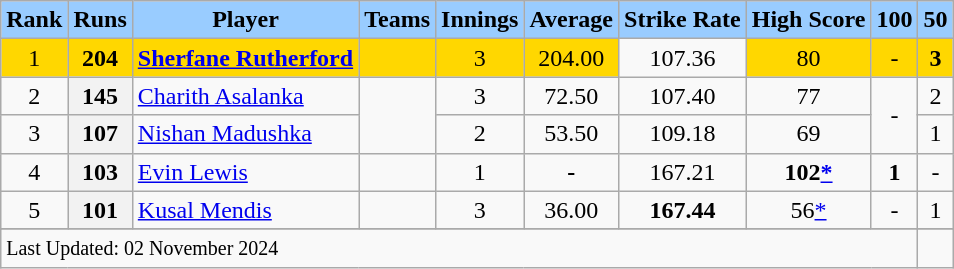<table class="wikitable plainrowheaders sortable">
<tr>
<th scope="col" style="background:#9cf;">Rank</th>
<th scope="col" style="background:#9cf;">Runs</th>
<th scope="col" style="background:#9cf;">Player</th>
<th scope="col" style="background:#9cf;">Teams</th>
<th scope="col" style="background:#9cf;">Innings</th>
<th scope="col" style="background:#9cf;">Average</th>
<th scope="col" style="background:#9cf;">Strike Rate</th>
<th scope="col" style="background:#9cf;">High Score</th>
<th scope="col" style="background:#9cf;">100</th>
<th scope="col" style="background:#9cf;">50</th>
</tr>
<tr>
<td style="text-align:center; background:gold;">1</td>
<th scope="row" style="text-align:center; background:gold;"><strong>204</strong></th>
<td style="background:gold;"><strong><a href='#'>Sherfane Rutherford</a></strong></td>
<td style="text-align:center; background:gold;"></td>
<td style="text-align:center; background:gold;">3</td>
<td style="text-align:center; background:gold;">204.00</td>
<td align="center">107.36</td>
<td style="text-align:center; background:gold;">80</td>
<td style="text-align:center; background:gold;">-</td>
<td style="text-align:center; background:gold;"><strong>3</strong></td>
</tr>
<tr>
<td align="center">2</td>
<th scope="row" style="text-align:center;"><strong>145</strong></th>
<td><a href='#'>Charith Asalanka</a></td>
<td rowspan="2" align="center"></td>
<td align="center">3</td>
<td align="center">72.50</td>
<td align="center">107.40</td>
<td align="center">77</td>
<td rowspan="2" align="center">-</td>
<td align="center">2</td>
</tr>
<tr>
<td align="center">3</td>
<th scope="row" style="text-align:center;"><strong>107</strong></th>
<td><a href='#'>Nishan Madushka</a></td>
<td align="center">2</td>
<td align="center">53.50</td>
<td align="center">109.18</td>
<td align="center">69</td>
<td align="center">1</td>
</tr>
<tr>
<td align="center">4</td>
<th scope="row" style="text-align:center;"><strong>103</strong></th>
<td><a href='#'>Evin Lewis</a></td>
<td align="center"></td>
<td align="center">1</td>
<td align="center"><strong>-</strong></td>
<td align="center">167.21</td>
<td align="center"><strong>102<a href='#'>*</a></strong></td>
<td align="center"><strong>1</strong></td>
<td align="center">-</td>
</tr>
<tr>
<td align="center">5</td>
<th scope="row" style="text-align:center;"><strong>101</strong></th>
<td><a href='#'>Kusal Mendis</a></td>
<td align="center"></td>
<td align="center">3</td>
<td align="center">36.00</td>
<td align="center"><strong>167.44</strong></td>
<td align="center">56<a href='#'>*</a></td>
<td align="center">-</td>
<td align="center">1</td>
</tr>
<tr>
</tr>
<tr class="sortbottom">
<td colspan="9"><small>Last Updated: 02 November 2024</small></td>
<td></td>
</tr>
</table>
